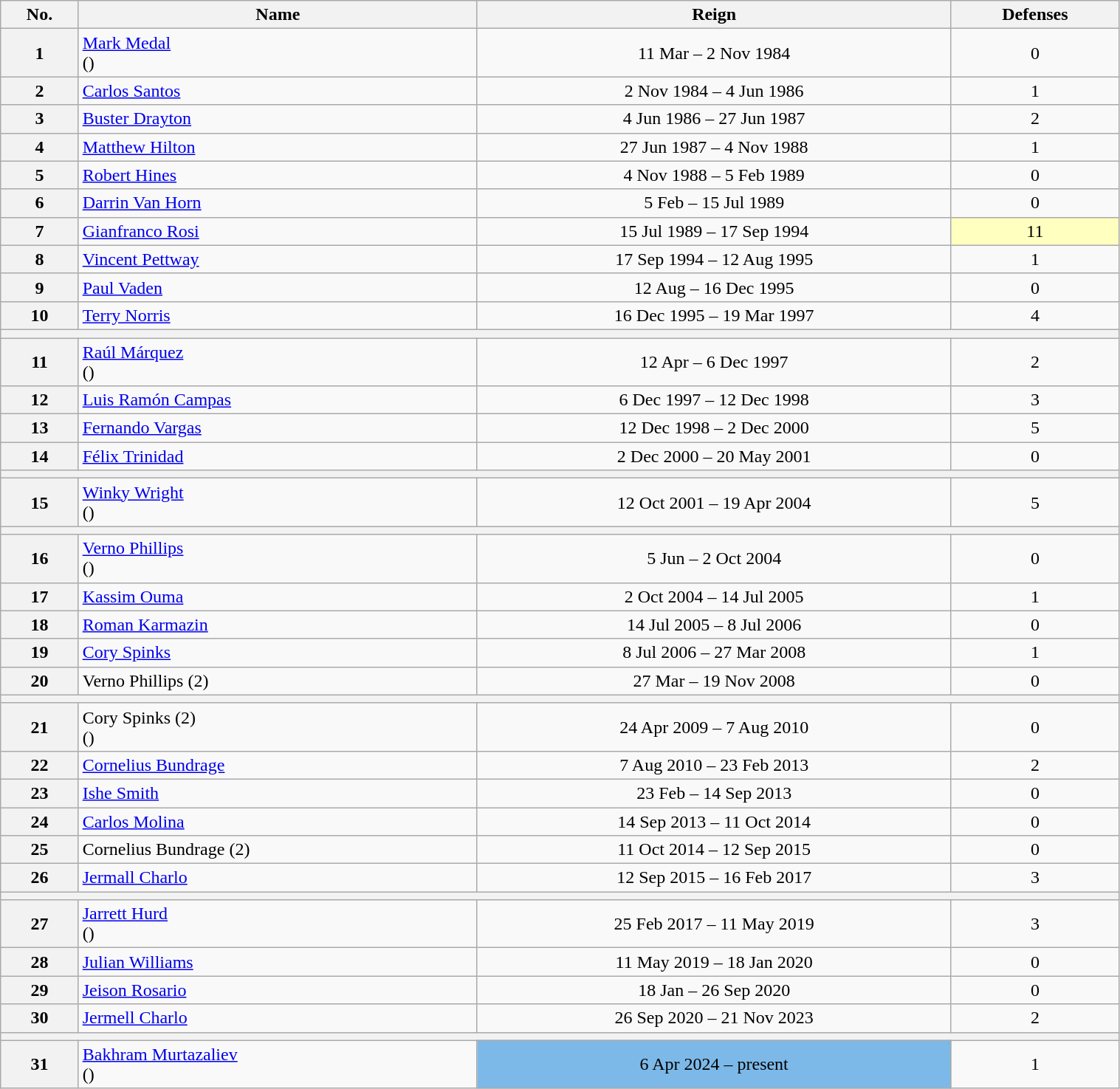<table class="wikitable sortable" style="width:80%;">
<tr>
<th>No.</th>
<th>Name</th>
<th>Reign</th>
<th>Defenses</th>
</tr>
<tr align=center>
<th>1</th>
<td align=left><a href='#'>Mark Medal</a><br>()</td>
<td>11 Mar – 2 Nov 1984</td>
<td>0</td>
</tr>
<tr align=center>
<th>2</th>
<td align=left><a href='#'>Carlos Santos</a></td>
<td>2 Nov 1984 – 4 Jun 1986</td>
<td>1</td>
</tr>
<tr align=center>
<th>3</th>
<td align=left><a href='#'>Buster Drayton</a></td>
<td>4 Jun 1986 – 27 Jun 1987</td>
<td>2</td>
</tr>
<tr align=center>
<th>4</th>
<td align=left><a href='#'>Matthew Hilton</a></td>
<td>27 Jun 1987 – 4 Nov 1988</td>
<td>1</td>
</tr>
<tr align=center>
<th>5</th>
<td align=left><a href='#'>Robert Hines</a></td>
<td>4 Nov 1988 – 5 Feb 1989</td>
<td>0</td>
</tr>
<tr align=center>
<th>6</th>
<td align=left><a href='#'>Darrin Van Horn</a></td>
<td>5 Feb – 15 Jul 1989</td>
<td>0</td>
</tr>
<tr align=center>
<th>7</th>
<td align=left><a href='#'>Gianfranco Rosi</a></td>
<td>15 Jul 1989 – 17 Sep 1994</td>
<td style="background:#ffffbf;">11</td>
</tr>
<tr align=center>
<th>8</th>
<td align=left><a href='#'>Vincent Pettway</a></td>
<td>17 Sep 1994 – 12 Aug 1995</td>
<td>1</td>
</tr>
<tr align=center>
<th>9</th>
<td align=left><a href='#'>Paul Vaden</a></td>
<td>12 Aug – 16 Dec 1995</td>
<td>0</td>
</tr>
<tr align=center>
<th>10</th>
<td align=left><a href='#'>Terry Norris</a></td>
<td>16 Dec 1995 – 19 Mar 1997</td>
<td>4</td>
</tr>
<tr align=center>
<th colspan=4></th>
</tr>
<tr align=center>
<th>11</th>
<td align=left><a href='#'>Raúl Márquez</a><br>()</td>
<td>12 Apr – 6 Dec 1997</td>
<td>2</td>
</tr>
<tr align=center>
<th>12</th>
<td align=left><a href='#'>Luis Ramón Campas</a></td>
<td>6 Dec 1997 – 12 Dec 1998</td>
<td>3</td>
</tr>
<tr align=center>
<th>13</th>
<td align=left><a href='#'>Fernando Vargas</a></td>
<td>12 Dec 1998 – 2 Dec 2000</td>
<td>5</td>
</tr>
<tr align=center>
<th>14</th>
<td align=left><a href='#'>Félix Trinidad</a></td>
<td>2 Dec 2000 – 20 May 2001</td>
<td>0</td>
</tr>
<tr align=center>
<th colspan=4></th>
</tr>
<tr align=center>
<th>15</th>
<td align=left><a href='#'>Winky Wright</a><br>()</td>
<td>12 Oct 2001 – 19 Apr 2004</td>
<td>5</td>
</tr>
<tr align=center>
<th colspan=4></th>
</tr>
<tr align=center>
<th>16</th>
<td align=left><a href='#'>Verno Phillips</a><br>()</td>
<td>5 Jun – 2 Oct 2004</td>
<td>0</td>
</tr>
<tr align=center>
<th>17</th>
<td align=left><a href='#'>Kassim Ouma</a></td>
<td>2 Oct 2004 – 14 Jul 2005</td>
<td>1</td>
</tr>
<tr align=center>
<th>18</th>
<td align=left><a href='#'>Roman Karmazin</a></td>
<td>14 Jul 2005 – 8 Jul 2006</td>
<td>0</td>
</tr>
<tr align=center>
<th>19</th>
<td align=left><a href='#'>Cory Spinks</a></td>
<td>8 Jul 2006 – 27 Mar 2008</td>
<td>1</td>
</tr>
<tr align=center>
<th>20</th>
<td align=left>Verno Phillips (2)</td>
<td>27 Mar – 19 Nov 2008</td>
<td>0</td>
</tr>
<tr align=center>
<th colspan=4></th>
</tr>
<tr align=center>
<th>21</th>
<td align=left>Cory Spinks (2)<br>()</td>
<td>24 Apr 2009 – 7 Aug 2010</td>
<td>0</td>
</tr>
<tr align=center>
<th>22</th>
<td align=left><a href='#'>Cornelius Bundrage</a></td>
<td>7 Aug 2010 – 23 Feb 2013</td>
<td>2</td>
</tr>
<tr align=center>
<th>23</th>
<td align=left><a href='#'>Ishe Smith</a></td>
<td>23 Feb – 14 Sep 2013</td>
<td>0</td>
</tr>
<tr align=center>
<th>24</th>
<td align=left><a href='#'>Carlos Molina</a></td>
<td>14 Sep 2013 – 11 Oct 2014</td>
<td>0</td>
</tr>
<tr align=center>
<th>25</th>
<td align=left>Cornelius Bundrage (2)</td>
<td>11 Oct 2014 – 12 Sep 2015</td>
<td>0</td>
</tr>
<tr align=center>
<th>26</th>
<td align=left><a href='#'>Jermall Charlo</a></td>
<td>12 Sep 2015 – 16 Feb 2017</td>
<td>3</td>
</tr>
<tr align=center>
<th colspan=4></th>
</tr>
<tr align=center>
<th>27</th>
<td align=left><a href='#'>Jarrett Hurd</a><br>()</td>
<td>25 Feb 2017 – 11 May 2019</td>
<td>3</td>
</tr>
<tr align=center>
<th>28</th>
<td align=left><a href='#'>Julian Williams</a></td>
<td>11 May 2019 – 18 Jan 2020</td>
<td>0</td>
</tr>
<tr align=center>
<th>29</th>
<td align=left><a href='#'>Jeison Rosario</a></td>
<td>18 Jan – 26 Sep 2020</td>
<td>0</td>
</tr>
<tr align=center>
<th>30</th>
<td align=left><a href='#'>Jermell Charlo</a></td>
<td>26 Sep 2020 – 21 Nov 2023</td>
<td>2</td>
</tr>
<tr align=center>
<th colspan=4></th>
</tr>
<tr align=center>
<th>31</th>
<td align=left><a href='#'>Bakhram Murtazaliev</a><br>()</td>
<td style="background:#7CB9E8;">6 Apr 2024 – present</td>
<td>1</td>
</tr>
</table>
